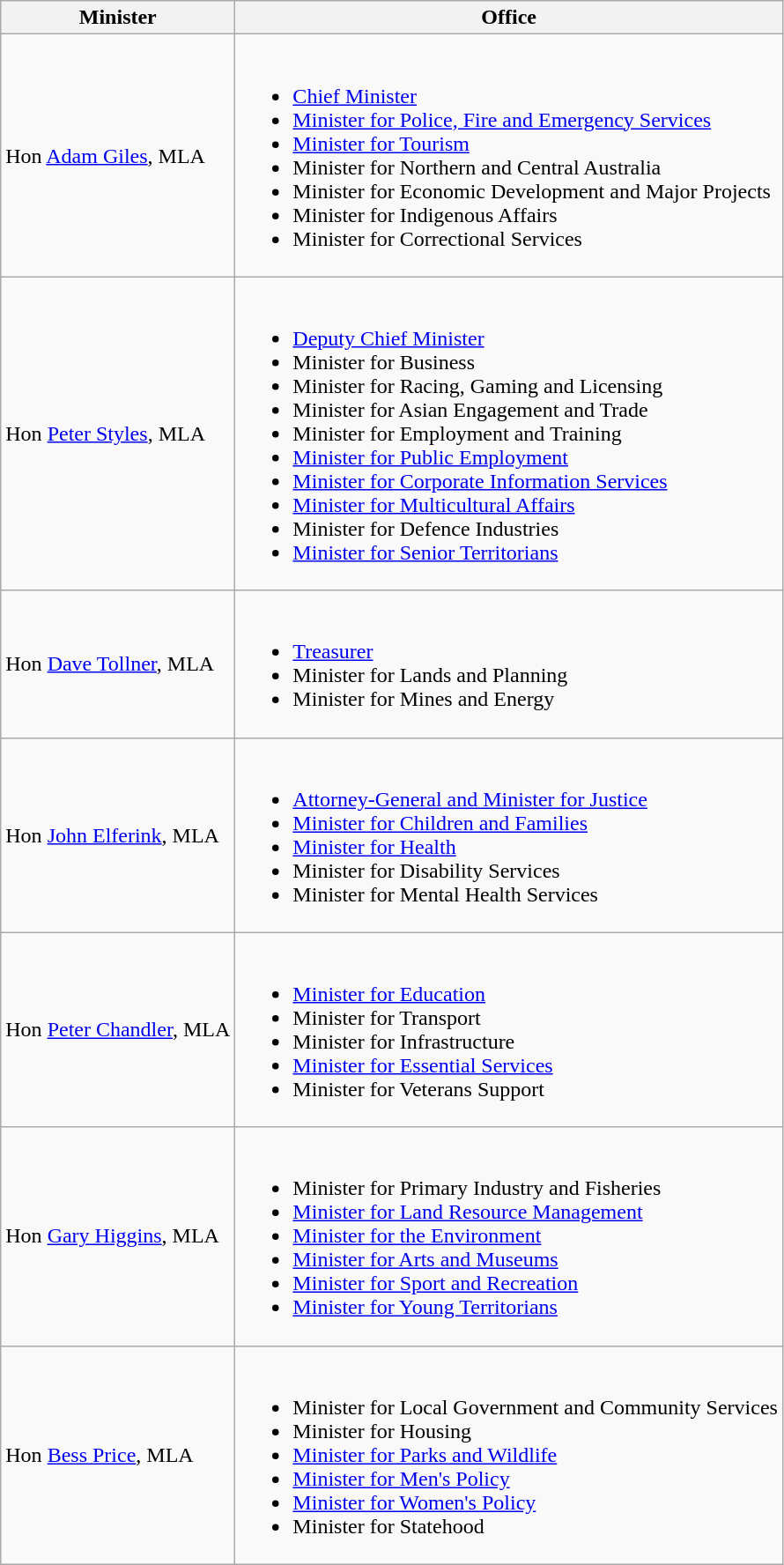<table class="wikitable">
<tr>
<th>Minister</th>
<th>Office</th>
</tr>
<tr>
<td>Hon <a href='#'>Adam Giles</a>, MLA</td>
<td><br><ul><li><a href='#'>Chief Minister</a></li><li><a href='#'>Minister for Police, Fire and Emergency Services</a></li><li><a href='#'>Minister for Tourism</a></li><li>Minister for Northern and Central Australia</li><li>Minister for Economic Development and Major Projects</li><li>Minister for Indigenous Affairs</li><li>Minister for Correctional Services</li></ul></td>
</tr>
<tr>
<td>Hon <a href='#'>Peter Styles</a>, MLA</td>
<td><br><ul><li><a href='#'>Deputy Chief Minister</a></li><li>Minister for Business</li><li>Minister for Racing, Gaming and Licensing</li><li>Minister for Asian Engagement and Trade</li><li>Minister for Employment and Training</li><li><a href='#'>Minister for Public Employment</a></li><li><a href='#'>Minister for Corporate Information Services</a></li><li><a href='#'>Minister for Multicultural Affairs</a></li><li>Minister for Defence Industries</li><li><a href='#'>Minister for Senior Territorians</a></li></ul></td>
</tr>
<tr>
<td>Hon <a href='#'>Dave Tollner</a>, MLA</td>
<td><br><ul><li><a href='#'>Treasurer</a></li><li>Minister for Lands and Planning</li><li>Minister for Mines and Energy</li></ul></td>
</tr>
<tr>
<td>Hon <a href='#'>John Elferink</a>, MLA</td>
<td><br><ul><li><a href='#'>Attorney-General and Minister for Justice</a></li><li><a href='#'>Minister for Children and Families</a></li><li><a href='#'>Minister for Health</a></li><li>Minister for Disability Services</li><li>Minister for Mental Health Services</li></ul></td>
</tr>
<tr>
<td>Hon <a href='#'>Peter Chandler</a>, MLA</td>
<td><br><ul><li><a href='#'>Minister for Education</a></li><li>Minister for Transport</li><li>Minister for Infrastructure</li><li><a href='#'>Minister for Essential Services</a></li><li>Minister for Veterans Support</li></ul></td>
</tr>
<tr>
<td>Hon <a href='#'>Gary Higgins</a>, MLA</td>
<td><br><ul><li>Minister for Primary Industry and Fisheries</li><li><a href='#'>Minister for Land Resource Management</a></li><li><a href='#'>Minister for the Environment</a></li><li><a href='#'>Minister for Arts and Museums</a></li><li><a href='#'>Minister for Sport and Recreation</a></li><li><a href='#'>Minister for Young Territorians</a></li></ul></td>
</tr>
<tr>
<td>Hon <a href='#'>Bess Price</a>, MLA</td>
<td><br><ul><li>Minister for Local Government and Community Services</li><li>Minister for Housing</li><li><a href='#'>Minister for Parks and Wildlife</a></li><li><a href='#'>Minister for Men's Policy</a></li><li><a href='#'>Minister for Women's Policy</a></li><li>Minister for Statehood</li></ul></td>
</tr>
</table>
